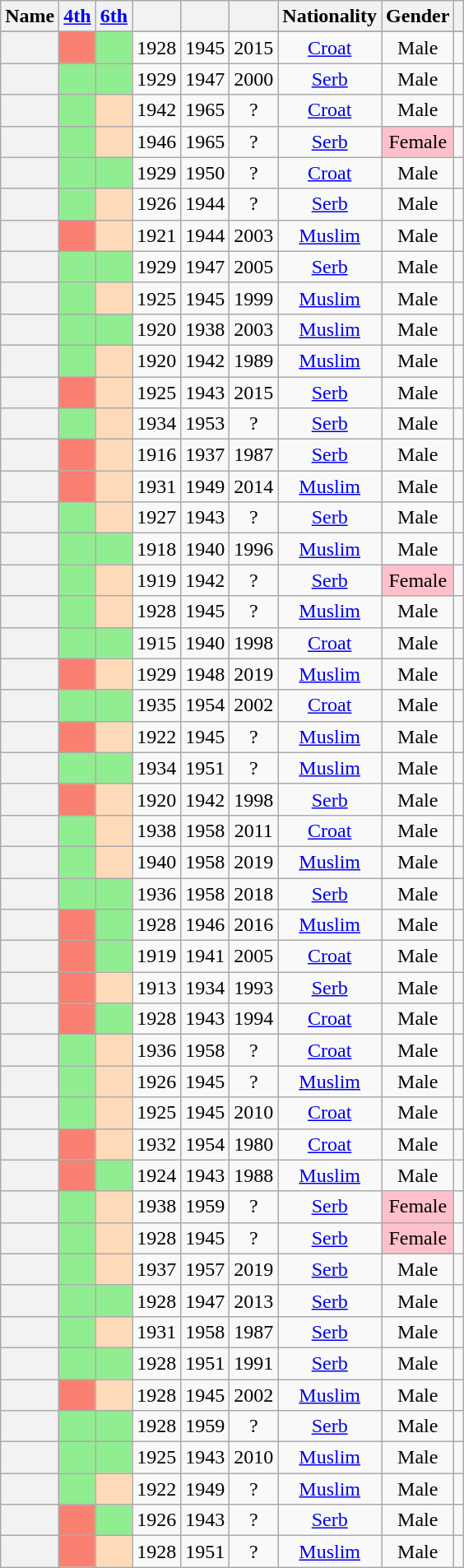<table class="wikitable sortable" style=text-align:center>
<tr>
<th scope="col">Name</th>
<th scope="col"><a href='#'>4th</a></th>
<th scope="col"><a href='#'>6th</a></th>
<th scope="col"></th>
<th scope="col"></th>
<th scope="col"></th>
<th scope="col">Nationality</th>
<th scope="col">Gender</th>
<th scope="col" class="unsortable"></th>
</tr>
<tr>
</tr>
<tr>
<th align="center" scope="row" style="font-weight:normal;"></th>
<td bgcolor = Salmon></td>
<td bgcolor = LightGreen></td>
<td>1928</td>
<td>1945</td>
<td>2015</td>
<td><a href='#'>Croat</a></td>
<td>Male</td>
<td></td>
</tr>
<tr>
<th align="center" scope="row" style="font-weight:normal;"></th>
<td bgcolor = LightGreen></td>
<td bgcolor = LightGreen></td>
<td>1929</td>
<td>1947</td>
<td>2000</td>
<td><a href='#'>Serb</a></td>
<td>Male</td>
<td></td>
</tr>
<tr>
<th align="center" scope="row" style="font-weight:normal;"></th>
<td bgcolor = LightGreen></td>
<td bgcolor = PeachPuff></td>
<td>1942</td>
<td>1965</td>
<td>?</td>
<td><a href='#'>Croat</a></td>
<td>Male</td>
<td></td>
</tr>
<tr>
<th align="center" scope="row" style="font-weight:normal;"></th>
<td bgcolor = LightGreen></td>
<td bgcolor = PeachPuff></td>
<td>1946</td>
<td>1965</td>
<td>?</td>
<td><a href='#'>Serb</a></td>
<td style="background: Pink">Female</td>
<td></td>
</tr>
<tr>
<th align="center" scope="row" style="font-weight:normal;"></th>
<td bgcolor = LightGreen></td>
<td bgcolor = LightGreen></td>
<td>1929</td>
<td>1950</td>
<td>?</td>
<td><a href='#'>Croat</a></td>
<td>Male</td>
<td></td>
</tr>
<tr>
<th align="center" scope="row" style="font-weight:normal;"></th>
<td bgcolor = LightGreen></td>
<td bgcolor = PeachPuff></td>
<td>1926</td>
<td>1944</td>
<td>?</td>
<td><a href='#'>Serb</a></td>
<td>Male</td>
<td></td>
</tr>
<tr>
<th align="center" scope="row" style="font-weight:normal;"></th>
<td bgcolor = Salmon></td>
<td bgcolor = PeachPuff></td>
<td>1921</td>
<td>1944</td>
<td>2003</td>
<td><a href='#'>Muslim</a></td>
<td>Male</td>
<td></td>
</tr>
<tr>
<th align="center" scope="row" style="font-weight:normal;"></th>
<td bgcolor = LightGreen></td>
<td bgcolor = LightGreen></td>
<td>1929</td>
<td>1947</td>
<td>2005</td>
<td><a href='#'>Serb</a></td>
<td>Male</td>
<td></td>
</tr>
<tr>
<th align="center" scope="row" style="font-weight:normal;"></th>
<td bgcolor = LightGreen></td>
<td bgcolor = PeachPuff></td>
<td>1925</td>
<td>1945</td>
<td>1999</td>
<td><a href='#'>Muslim</a></td>
<td>Male</td>
<td></td>
</tr>
<tr>
<th align="center" scope="row" style="font-weight:normal;"></th>
<td bgcolor = LightGreen></td>
<td bgcolor = LightGreen></td>
<td>1920</td>
<td>1938</td>
<td>2003</td>
<td><a href='#'>Muslim</a></td>
<td>Male</td>
<td></td>
</tr>
<tr>
<th align="center" scope="row" style="font-weight:normal;"></th>
<td bgcolor = LightGreen></td>
<td bgcolor = PeachPuff></td>
<td>1920</td>
<td>1942</td>
<td>1989</td>
<td><a href='#'>Muslim</a></td>
<td>Male</td>
<td></td>
</tr>
<tr>
<th align="center" scope="row" style="font-weight:normal;"></th>
<td bgcolor = Salmon></td>
<td bgcolor = PeachPuff></td>
<td>1925</td>
<td>1943</td>
<td>2015</td>
<td><a href='#'>Serb</a></td>
<td>Male</td>
<td></td>
</tr>
<tr>
<th align="center" scope="row" style="font-weight:normal;"></th>
<td bgcolor = LightGreen></td>
<td bgcolor = PeachPuff></td>
<td>1934</td>
<td>1953</td>
<td>?</td>
<td><a href='#'>Serb</a></td>
<td>Male</td>
<td></td>
</tr>
<tr>
<th align="center" scope="row" style="font-weight:normal;"></th>
<td bgcolor = Salmon></td>
<td bgcolor = PeachPuff></td>
<td>1916</td>
<td>1937</td>
<td>1987</td>
<td><a href='#'>Serb</a></td>
<td>Male</td>
<td></td>
</tr>
<tr>
<th align="center" scope="row" style="font-weight:normal;"></th>
<td bgcolor = Salmon></td>
<td bgcolor = PeachPuff></td>
<td>1931</td>
<td>1949</td>
<td>2014</td>
<td><a href='#'>Muslim</a></td>
<td>Male</td>
<td></td>
</tr>
<tr>
<th align="center" scope="row" style="font-weight:normal;"></th>
<td bgcolor = LightGreen></td>
<td bgcolor = PeachPuff></td>
<td>1927</td>
<td>1943</td>
<td>?</td>
<td><a href='#'>Serb</a></td>
<td>Male</td>
<td></td>
</tr>
<tr>
<th align="center" scope="row" style="font-weight:normal;"></th>
<td bgcolor = LightGreen></td>
<td bgcolor = LightGreen></td>
<td>1918</td>
<td>1940</td>
<td>1996</td>
<td><a href='#'>Muslim</a></td>
<td>Male</td>
<td></td>
</tr>
<tr>
<th align="center" scope="row" style="font-weight:normal;"></th>
<td bgcolor = LightGreen></td>
<td bgcolor = PeachPuff></td>
<td>1919</td>
<td>1942</td>
<td>?</td>
<td><a href='#'>Serb</a></td>
<td style="background: Pink">Female</td>
<td></td>
</tr>
<tr>
<th align="center" scope="row" style="font-weight:normal;"></th>
<td bgcolor = LightGreen></td>
<td bgcolor = PeachPuff></td>
<td>1928</td>
<td>1945</td>
<td>?</td>
<td><a href='#'>Muslim</a></td>
<td>Male</td>
<td></td>
</tr>
<tr>
<th align="center" scope="row" style="font-weight:normal;"></th>
<td bgcolor = LightGreen></td>
<td bgcolor = LightGreen></td>
<td>1915</td>
<td>1940</td>
<td>1998</td>
<td><a href='#'>Croat</a></td>
<td>Male</td>
<td></td>
</tr>
<tr>
<th align="center" scope="row" style="font-weight:normal;"></th>
<td bgcolor = Salmon></td>
<td bgcolor = PeachPuff></td>
<td>1929</td>
<td>1948</td>
<td>2019</td>
<td><a href='#'>Muslim</a></td>
<td>Male</td>
<td></td>
</tr>
<tr>
<th align="center" scope="row" style="font-weight:normal;"></th>
<td bgcolor = LightGreen></td>
<td bgcolor = LightGreen></td>
<td>1935</td>
<td>1954</td>
<td>2002</td>
<td><a href='#'>Croat</a></td>
<td>Male</td>
<td></td>
</tr>
<tr>
<th align="center" scope="row" style="font-weight:normal;"></th>
<td bgcolor = Salmon></td>
<td bgcolor = PeachPuff></td>
<td>1922</td>
<td>1945</td>
<td>?</td>
<td><a href='#'>Muslim</a></td>
<td>Male</td>
<td></td>
</tr>
<tr>
<th align="center" scope="row" style="font-weight:normal;"></th>
<td bgcolor = LightGreen></td>
<td bgcolor = LightGreen></td>
<td>1934</td>
<td>1951</td>
<td>?</td>
<td><a href='#'>Muslim</a></td>
<td>Male</td>
<td></td>
</tr>
<tr>
<th align="center" scope="row" style="font-weight:normal;"></th>
<td bgcolor = Salmon></td>
<td bgcolor = PeachPuff></td>
<td>1920</td>
<td>1942</td>
<td>1998</td>
<td><a href='#'>Serb</a></td>
<td>Male</td>
<td></td>
</tr>
<tr>
<th align="center" scope="row" style="font-weight:normal;"></th>
<td bgcolor = LightGreen></td>
<td bgcolor = PeachPuff></td>
<td>1938</td>
<td>1958</td>
<td>2011</td>
<td><a href='#'>Croat</a></td>
<td>Male</td>
<td></td>
</tr>
<tr>
<th align="center" scope="row" style="font-weight:normal;"></th>
<td bgcolor = LightGreen></td>
<td bgcolor = PeachPuff></td>
<td>1940</td>
<td>1958</td>
<td>2019</td>
<td><a href='#'>Muslim</a></td>
<td>Male</td>
<td></td>
</tr>
<tr>
<th align="center" scope="row" style="font-weight:normal;"></th>
<td bgcolor = LightGreen></td>
<td bgcolor = LightGreen></td>
<td>1936</td>
<td>1958</td>
<td>2018</td>
<td><a href='#'>Serb</a></td>
<td>Male</td>
<td></td>
</tr>
<tr>
<th align="center" scope="row" style="font-weight:normal;"></th>
<td bgcolor = Salmon></td>
<td bgcolor = LightGreen></td>
<td>1928</td>
<td>1946</td>
<td>2016</td>
<td><a href='#'>Muslim</a></td>
<td>Male</td>
<td></td>
</tr>
<tr>
<th align="center" scope="row" style="font-weight:normal;"></th>
<td bgcolor = Salmon></td>
<td bgcolor = LightGreen></td>
<td>1919</td>
<td>1941</td>
<td>2005</td>
<td><a href='#'>Croat</a></td>
<td>Male</td>
<td></td>
</tr>
<tr>
<th align="center" scope="row" style="font-weight:normal;"></th>
<td bgcolor = Salmon></td>
<td bgcolor = PeachPuff></td>
<td>1913</td>
<td>1934</td>
<td>1993</td>
<td><a href='#'>Serb</a></td>
<td>Male</td>
<td></td>
</tr>
<tr>
<th align="center" scope="row" style="font-weight:normal;"></th>
<td bgcolor = Salmon></td>
<td bgcolor = LightGreen></td>
<td>1928</td>
<td>1943</td>
<td>1994</td>
<td><a href='#'>Croat</a></td>
<td>Male</td>
<td></td>
</tr>
<tr>
<th align="center" scope="row" style="font-weight:normal;"></th>
<td bgcolor = LightGreen></td>
<td bgcolor = PeachPuff></td>
<td>1936</td>
<td>1958</td>
<td>?</td>
<td><a href='#'>Croat</a></td>
<td>Male</td>
<td></td>
</tr>
<tr>
<th align="center" scope="row" style="font-weight:normal;"></th>
<td bgcolor = LightGreen></td>
<td bgcolor = PeachPuff></td>
<td>1926</td>
<td>1945</td>
<td>?</td>
<td><a href='#'>Muslim</a></td>
<td>Male</td>
<td></td>
</tr>
<tr>
<th align="center" scope="row" style="font-weight:normal;"></th>
<td bgcolor = LightGreen></td>
<td bgcolor = PeachPuff></td>
<td>1925</td>
<td>1945</td>
<td>2010</td>
<td><a href='#'>Croat</a></td>
<td>Male</td>
<td></td>
</tr>
<tr>
<th align="center" scope="row" style="font-weight:normal;"></th>
<td bgcolor = Salmon></td>
<td bgcolor = PeachPuff></td>
<td>1932</td>
<td>1954</td>
<td>1980</td>
<td><a href='#'>Croat</a></td>
<td>Male</td>
<td></td>
</tr>
<tr>
<th align="center" scope="row" style="font-weight:normal;"></th>
<td bgcolor = Salmon></td>
<td bgcolor = LightGreen></td>
<td>1924</td>
<td>1943</td>
<td>1988</td>
<td><a href='#'>Muslim</a></td>
<td>Male</td>
<td></td>
</tr>
<tr>
<th align="center" scope="row" style="font-weight:normal;"></th>
<td bgcolor = LightGreen></td>
<td bgcolor = PeachPuff></td>
<td>1938</td>
<td>1959</td>
<td>?</td>
<td><a href='#'>Serb</a></td>
<td style="background: Pink">Female</td>
<td></td>
</tr>
<tr>
<th align="center" scope="row" style="font-weight:normal;"></th>
<td bgcolor = LightGreen></td>
<td bgcolor = PeachPuff></td>
<td>1928</td>
<td>1945</td>
<td>?</td>
<td><a href='#'>Serb</a></td>
<td style="background: Pink">Female</td>
<td></td>
</tr>
<tr>
<th align="center" scope="row" style="font-weight:normal;"></th>
<td bgcolor = LightGreen></td>
<td bgcolor = PeachPuff></td>
<td>1937</td>
<td>1957</td>
<td>2019</td>
<td><a href='#'>Serb</a></td>
<td>Male</td>
<td></td>
</tr>
<tr>
<th align="center" scope="row" style="font-weight:normal;"></th>
<td bgcolor = LightGreen></td>
<td bgcolor = LightGreen></td>
<td>1928</td>
<td>1947</td>
<td>2013</td>
<td><a href='#'>Serb</a></td>
<td>Male</td>
<td></td>
</tr>
<tr>
<th align="center" scope="row" style="font-weight:normal;"></th>
<td bgcolor = LightGreen></td>
<td bgcolor = PeachPuff></td>
<td>1931</td>
<td>1958</td>
<td>1987</td>
<td><a href='#'>Serb</a></td>
<td>Male</td>
<td></td>
</tr>
<tr>
<th align="center" scope="row" style="font-weight:normal;"></th>
<td bgcolor = LightGreen></td>
<td bgcolor = LightGreen></td>
<td>1928</td>
<td>1951</td>
<td>1991</td>
<td><a href='#'>Serb</a></td>
<td>Male</td>
<td></td>
</tr>
<tr>
<th align="center" scope="row" style="font-weight:normal;"></th>
<td bgcolor = Salmon></td>
<td bgcolor = PeachPuff></td>
<td>1928</td>
<td>1945</td>
<td>2002</td>
<td><a href='#'>Muslim</a></td>
<td>Male</td>
<td></td>
</tr>
<tr>
<th align="center" scope="row" style="font-weight:normal;"></th>
<td bgcolor = LightGreen></td>
<td bgcolor = LightGreen></td>
<td>1928</td>
<td>1959</td>
<td>?</td>
<td><a href='#'>Serb</a></td>
<td>Male</td>
<td></td>
</tr>
<tr>
<th align="center" scope="row" style="font-weight:normal;"></th>
<td bgcolor = LightGreen></td>
<td bgcolor = LightGreen></td>
<td>1925</td>
<td>1943</td>
<td>2010</td>
<td><a href='#'>Muslim</a></td>
<td>Male</td>
<td></td>
</tr>
<tr>
<th align="center" scope="row" style="font-weight:normal;"></th>
<td bgcolor = LightGreen></td>
<td bgcolor = PeachPuff></td>
<td>1922</td>
<td>1949</td>
<td>?</td>
<td><a href='#'>Muslim</a></td>
<td>Male</td>
<td></td>
</tr>
<tr>
<th align="center" scope="row" style="font-weight:normal;"></th>
<td bgcolor = Salmon></td>
<td bgcolor = LightGreen></td>
<td>1926</td>
<td>1943</td>
<td>?</td>
<td><a href='#'>Serb</a></td>
<td>Male</td>
<td></td>
</tr>
<tr>
<th align="center" scope="row" style="font-weight:normal;"></th>
<td bgcolor = Salmon></td>
<td bgcolor = PeachPuff></td>
<td>1928</td>
<td>1951</td>
<td>?</td>
<td><a href='#'>Muslim</a></td>
<td>Male</td>
<td></td>
</tr>
</table>
